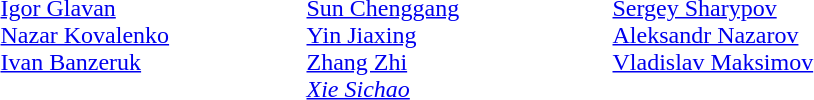<table>
<tr>
<td width=200 valign=top><em></em><br><a href='#'>Igor Glavan</a><br><a href='#'>Nazar Kovalenko</a><br><a href='#'>Ivan Banzeruk</a></td>
<td width=200 valign=top><em></em><br><a href='#'>Sun Chenggang</a><br><a href='#'>Yin Jiaxing</a><br><a href='#'>Zhang Zhi</a><br><em><a href='#'>Xie Sichao</a></em></td>
<td width=200 valign=top><em></em><br><a href='#'>Sergey Sharypov</a><br><a href='#'>Aleksandr Nazarov</a><br><a href='#'>Vladislav Maksimov</a></td>
</tr>
</table>
